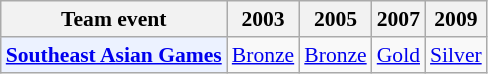<table style='font-size: 90%; text-align:center;' class='wikitable'>
<tr>
<th>Team event</th>
<th>2003</th>
<th>2005</th>
<th>2007</th>
<th>2009</th>
</tr>
<tr>
<td bgcolor="#ECF2FF"; align="left"><strong><a href='#'>Southeast Asian Games</a></strong></td>
<td> <a href='#'>Bronze</a></td>
<td> <a href='#'>Bronze</a></td>
<td> <a href='#'>Gold</a></td>
<td> <a href='#'>Silver</a></td>
</tr>
</table>
